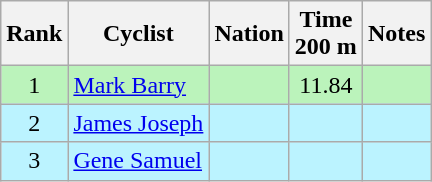<table class="wikitable sortable" style="text-align:center">
<tr>
<th>Rank</th>
<th>Cyclist</th>
<th>Nation</th>
<th>Time<br>200 m</th>
<th>Notes</th>
</tr>
<tr bgcolor=bbf3bb>
<td>1</td>
<td align=left><a href='#'>Mark Barry</a></td>
<td align=left></td>
<td>11.84</td>
<td></td>
</tr>
<tr bgcolor=bbf3ff>
<td>2</td>
<td align=left><a href='#'>James Joseph</a></td>
<td align=left></td>
<td></td>
<td></td>
</tr>
<tr bgcolor=bbf3ff>
<td>3</td>
<td align=left><a href='#'>Gene Samuel</a></td>
<td align=left></td>
<td></td>
<td></td>
</tr>
</table>
